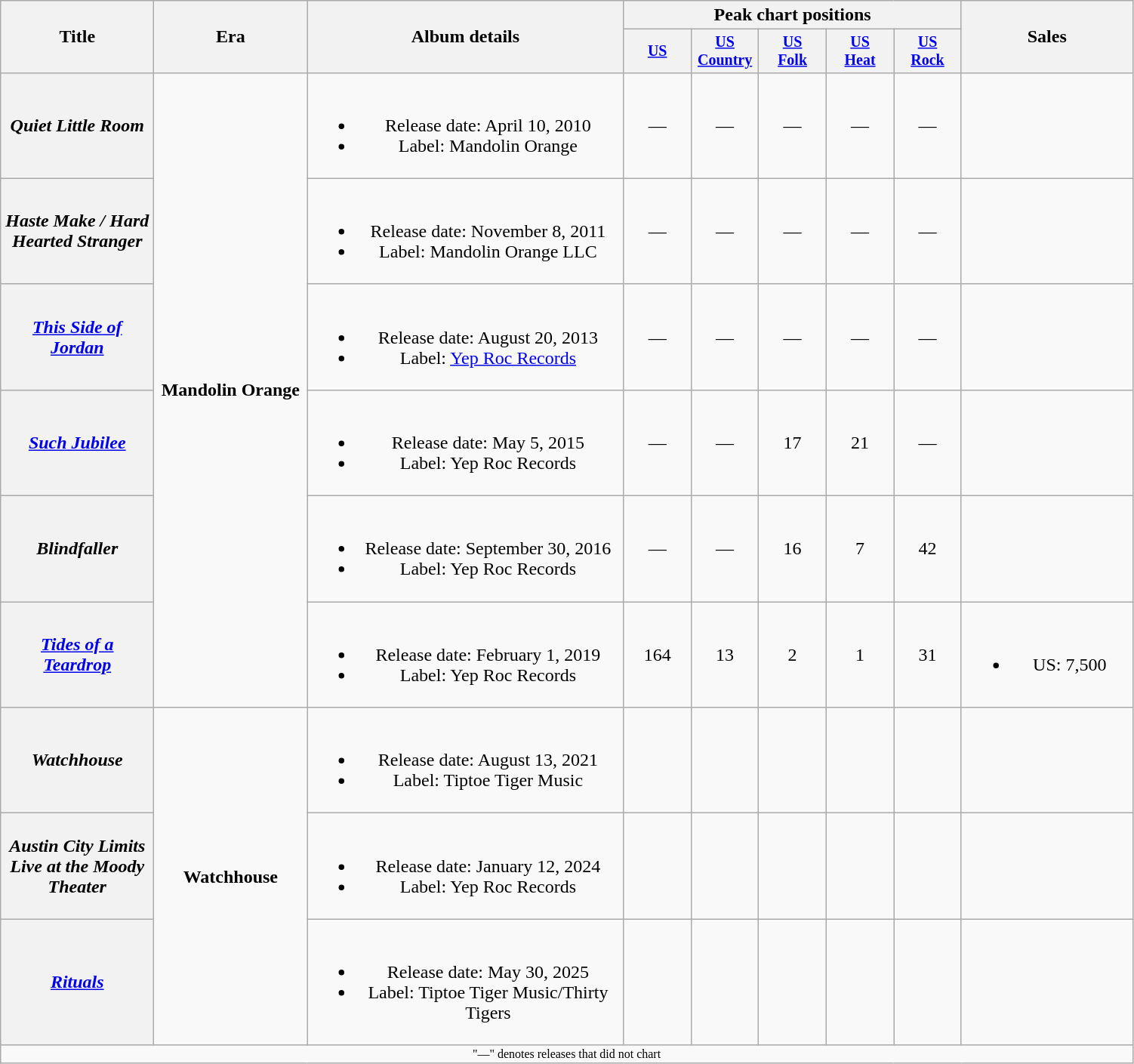<table class="wikitable plainrowheaders" style="text-align:center;">
<tr>
<th rowspan="2" style="width:8em;">Title</th>
<th rowspan="2" style="width:8em;">Era</th>
<th rowspan="2" style="width:17em;">Album details</th>
<th colspan="5">Peak chart positions</th>
<th rowspan="2" style="width:9em;">Sales</th>
</tr>
<tr style="font-size:smaller;">
<th style="width:4em;"><a href='#'>US</a><br></th>
<th style="width:4em;"><a href='#'>US <br>Country</a><br></th>
<th style="width:4em;"><a href='#'>US <br>Folk</a><br></th>
<th style="width:4em;"><a href='#'>US<br> Heat</a><br></th>
<th style="width:4em;"><a href='#'>US <br>Rock</a><br></th>
</tr>
<tr>
<th scope="row"><em>Quiet Little Room</em></th>
<td rowspan="6"><strong>Mandolin Orange</strong></td>
<td><br><ul><li>Release date: April 10, 2010</li><li>Label:  Mandolin Orange</li></ul></td>
<td>—</td>
<td>—</td>
<td>—</td>
<td>—</td>
<td>—</td>
<td></td>
</tr>
<tr>
<th scope="row"><em>Haste Make / Hard Hearted Stranger</em></th>
<td><br><ul><li>Release date: November 8, 2011</li><li>Label:  Mandolin Orange LLC</li></ul></td>
<td>—</td>
<td>—</td>
<td>—</td>
<td>—</td>
<td>—</td>
<td></td>
</tr>
<tr>
<th scope="row"><em><a href='#'>This Side of Jordan</a></em></th>
<td><br><ul><li>Release date: August 20, 2013</li><li>Label: <a href='#'>Yep Roc Records</a></li></ul></td>
<td>—</td>
<td>—</td>
<td>—</td>
<td>—</td>
<td>—</td>
<td></td>
</tr>
<tr>
<th scope="row"><em><a href='#'>Such Jubilee</a></em></th>
<td><br><ul><li>Release date: May 5, 2015</li><li>Label: Yep Roc Records</li></ul></td>
<td>—</td>
<td>—</td>
<td>17</td>
<td>21</td>
<td>—</td>
<td></td>
</tr>
<tr>
<th scope="row"><em>Blindfaller</em></th>
<td><br><ul><li>Release date: September 30, 2016</li><li>Label: Yep Roc Records</li></ul></td>
<td>—</td>
<td>—</td>
<td>16</td>
<td>7</td>
<td>42</td>
<td></td>
</tr>
<tr>
<th scope="row"><em><a href='#'>Tides of a Teardrop</a></em></th>
<td><br><ul><li>Release date: February 1, 2019</li><li>Label: Yep Roc Records</li></ul></td>
<td>164</td>
<td>13</td>
<td>2</td>
<td>1</td>
<td>31</td>
<td><br><ul><li>US: 7,500</li></ul></td>
</tr>
<tr>
<th scope="row"><em>Watchhouse</em></th>
<td rowspan="3"><strong>Watchhouse</strong></td>
<td><br><ul><li>Release date: August 13, 2021</li><li>Label: Tiptoe Tiger Music</li></ul></td>
<td></td>
<td></td>
<td></td>
<td></td>
<td></td>
<td></td>
</tr>
<tr>
<th scope="row"><em>Austin City Limits Live at the Moody Theater</em></th>
<td><br><ul><li>Release date: January 12, 2024</li><li>Label: Yep Roc Records</li></ul></td>
<td></td>
<td></td>
<td></td>
<td></td>
<td></td>
<td></td>
</tr>
<tr>
<th scope="row"><em><a href='#'>Rituals</a></em></th>
<td><br><ul><li>Release date: May 30, 2025</li><li>Label: Tiptoe Tiger Music/Thirty Tigers</li></ul></td>
<td></td>
<td></td>
<td></td>
<td></td>
<td></td>
<td></td>
</tr>
<tr>
<td colspan="19" style="font-size:8pt">"—" denotes releases that did not chart</td>
</tr>
</table>
